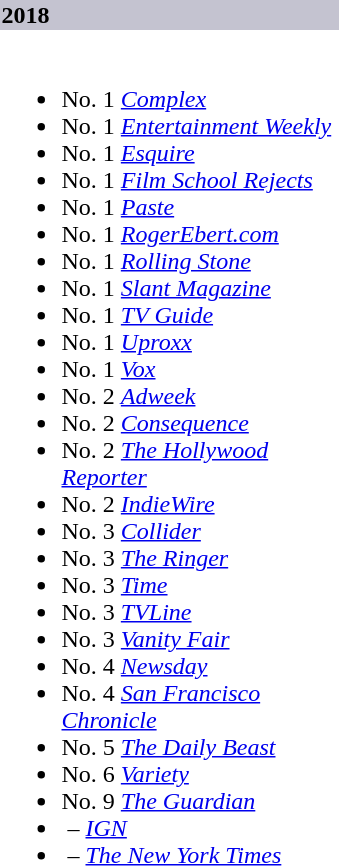<table class="collapsible">
<tr>
<th style="width:14em; background:#C4C3D0; text-align:left">2018</th>
</tr>
<tr>
<td colspan=><br><ul><li>No. 1 <em><a href='#'>Complex</a></em></li><li>No. 1 <em><a href='#'>Entertainment Weekly</a></em></li><li>No. 1 <em><a href='#'>Esquire</a></em></li><li>No. 1 <em><a href='#'>Film School Rejects</a></em></li><li>No. 1 <em><a href='#'>Paste</a></em></li><li>No. 1 <em><a href='#'>RogerEbert.com</a></em></li><li>No. 1 <em><a href='#'>Rolling Stone</a></em></li><li>No. 1 <em><a href='#'>Slant Magazine</a></em></li><li>No. 1 <em><a href='#'>TV Guide</a></em></li><li>No. 1 <em><a href='#'>Uproxx</a></em></li><li>No. 1 <em><a href='#'>Vox</a></em></li><li>No. 2 <em><a href='#'>Adweek</a></em></li><li>No. 2 <em><a href='#'>Consequence</a></em></li><li>No. 2 <em><a href='#'>The Hollywood Reporter</a></em></li><li>No. 2 <em><a href='#'>IndieWire</a></em></li><li>No. 3 <em><a href='#'>Collider</a></em></li><li>No. 3 <em><a href='#'>The Ringer</a></em></li><li>No. 3 <em><a href='#'>Time</a></em></li><li>No. 3 <em><a href='#'>TVLine</a></em></li><li>No. 3 <em><a href='#'>Vanity Fair</a></em></li><li>No. 4 <em><a href='#'>Newsday</a></em></li><li>No. 4 <em><a href='#'>San Francisco Chronicle</a></em></li><li>No. 5 <em><a href='#'>The Daily Beast</a></em></li><li>No. 6 <em><a href='#'>Variety</a></em></li><li>No. 9 <em><a href='#'>The Guardian</a></em></li><li> – <em><a href='#'>IGN</a></em></li><li> – <em><a href='#'>The New York Times</a></em></li></ul></td>
</tr>
</table>
